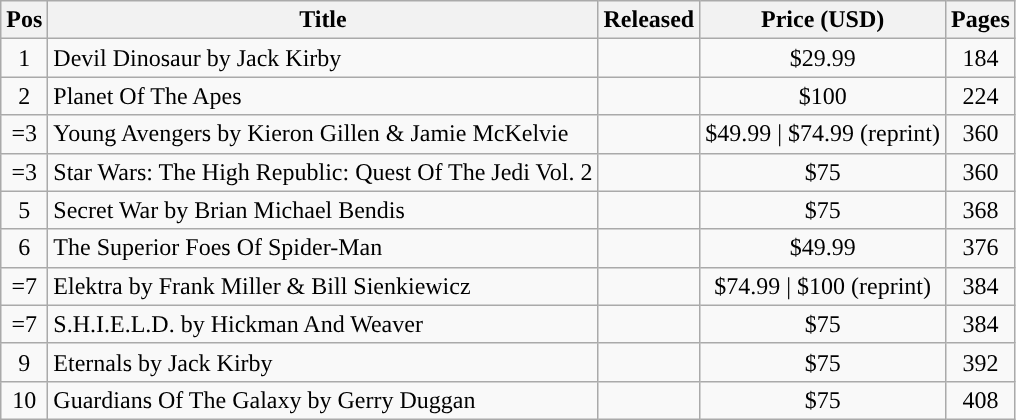<table class="wikitable sortable">
<tr>
<th class="unsortable">Pos</th>
<th class="unsortable">Title</th>
<th class="unsortable">Released</th>
<th>Price (USD)</th>
<th>Pages</th>
</tr>
<tr>
<td style="text-align: center;">1</td>
<td>Devil Dinosaur by Jack Kirby</td>
<td></td>
<td style="text-align: center;">$29.99</td>
<td style="text-align: center;">184</td>
</tr>
<tr>
<td style="text-align: center;">2</td>
<td>Planet Of The Apes</td>
<td></td>
<td style="text-align: center;">$100</td>
<td style="text-align: center;">224</td>
</tr>
<tr>
<td style="text-align: center;">=3</td>
<td>Young Avengers by Kieron Gillen & Jamie McKelvie</td>
<td></td>
<td style="text-align: center;">$49.99 | $74.99 (reprint)</td>
<td style="text-align: center;">360</td>
</tr>
<tr>
<td style="text-align: center;">=3</td>
<td>Star Wars: The High Republic: Quest Of The Jedi Vol. 2</td>
<td></td>
<td style="text-align: center;">$75</td>
<td style="text-align: center;">360</td>
</tr>
<tr>
<td style="text-align: center;">5</td>
<td>Secret War by Brian Michael Bendis</td>
<td></td>
<td style="text-align: center;">$75</td>
<td style="text-align: center;">368</td>
</tr>
<tr>
<td style="text-align: center;">6</td>
<td>The Superior Foes Of Spider-Man</td>
<td></td>
<td style="text-align: center;">$49.99</td>
<td style="text-align: center;">376</td>
</tr>
<tr>
<td style="text-align: center;">=7</td>
<td>Elektra by Frank Miller & Bill Sienkiewicz</td>
<td></td>
<td style="text-align: center;">$74.99 | $100 (reprint)</td>
<td style="text-align: center;">384</td>
</tr>
<tr>
<td style="text-align: center;">=7</td>
<td>S.H.I.E.L.D. by Hickman And Weaver</td>
<td></td>
<td style="text-align: center;">$75</td>
<td style="text-align: center;">384</td>
</tr>
<tr>
<td style="text-align: center;">9</td>
<td>Eternals by Jack Kirby</td>
<td></td>
<td style="text-align: center;">$75</td>
<td style="text-align: center;">392</td>
</tr>
<tr>
<td style="text-align: center;">10</td>
<td>Guardians Of The Galaxy by Gerry Duggan</td>
<td></td>
<td style="text-align: center;">$75</td>
<td style="text-align: center;">408</td>
</tr>
</table>
